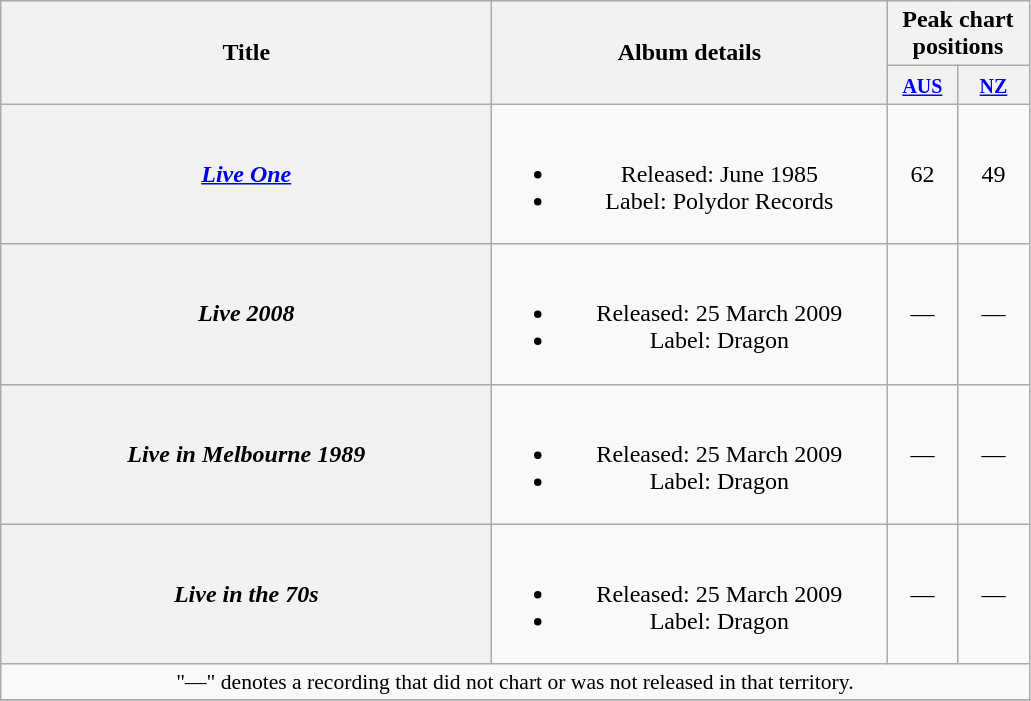<table class="wikitable plainrowheaders" style="text-align:center;" border="1">
<tr>
<th scope="col" rowspan="2" style="width:20em;">Title</th>
<th scope="col" rowspan="2" style="width:16em;">Album details</th>
<th scope="col" colspan="2">Peak chart positions</th>
</tr>
<tr>
<th width="40px"><small><a href='#'>AUS</a></small></th>
<th width="40px"><small><a href='#'>NZ</a></small></th>
</tr>
<tr>
<th scope="row"><em><a href='#'>Live One</a></em></th>
<td align="center"><br><ul><li>Released: June 1985</li><li>Label: Polydor Records</li></ul></td>
<td align="center">62</td>
<td align="center">49</td>
</tr>
<tr>
<th scope="row"><em>Live 2008</em></th>
<td align="center"><br><ul><li>Released: 25 March 2009</li><li>Label: Dragon</li></ul></td>
<td align="center">—</td>
<td align="center">—</td>
</tr>
<tr>
<th scope="row"><em>Live in Melbourne 1989</em></th>
<td align="center"><br><ul><li>Released: 25 March 2009</li><li>Label: Dragon</li></ul></td>
<td align="center">—</td>
<td align="center">—</td>
</tr>
<tr>
<th scope="row"><em>Live in the 70s</em></th>
<td align="center"><br><ul><li>Released: 25 March 2009</li><li>Label: Dragon</li></ul></td>
<td align="center">—</td>
<td align="center">—</td>
</tr>
<tr>
<td colspan="5" style="font-size:90%" align="center">"—" denotes a recording that did not chart or was not released in that territory.</td>
</tr>
<tr>
</tr>
</table>
